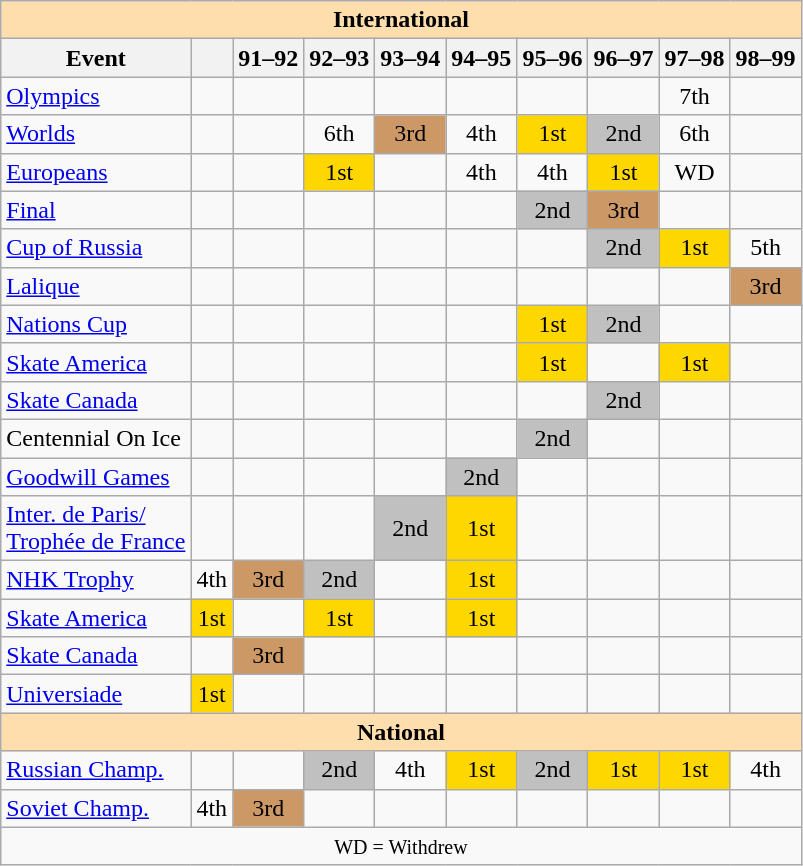<table class="wikitable" style="text-align:center">
<tr>
<th style="background-color: #ffdead; " colspan=10 align=center>International</th>
</tr>
<tr>
<th>Event</th>
<th></th>
<th>91–92</th>
<th>92–93</th>
<th>93–94</th>
<th>94–95</th>
<th>95–96</th>
<th>96–97</th>
<th>97–98</th>
<th>98–99</th>
</tr>
<tr>
<td align=left><a href='#'>Olympics</a></td>
<td></td>
<td></td>
<td></td>
<td></td>
<td></td>
<td></td>
<td></td>
<td>7th</td>
<td></td>
</tr>
<tr>
<td align=left><a href='#'>Worlds</a></td>
<td></td>
<td></td>
<td>6th</td>
<td bgcolor=cc9966>3rd</td>
<td>4th</td>
<td bgcolor=gold>1st</td>
<td bgcolor=silver>2nd</td>
<td>6th</td>
<td></td>
</tr>
<tr>
<td align=left><a href='#'>Europeans</a></td>
<td></td>
<td></td>
<td bgcolor=gold>1st</td>
<td></td>
<td>4th</td>
<td>4th</td>
<td bgcolor=gold>1st</td>
<td>WD</td>
<td></td>
</tr>
<tr>
<td align=left> <a href='#'>Final</a></td>
<td></td>
<td></td>
<td></td>
<td></td>
<td></td>
<td bgcolor=silver>2nd</td>
<td bgcolor=cc9966>3rd</td>
<td></td>
<td></td>
</tr>
<tr>
<td align=left> <a href='#'>Cup of Russia</a></td>
<td></td>
<td></td>
<td></td>
<td></td>
<td></td>
<td></td>
<td bgcolor=silver>2nd</td>
<td bgcolor=gold>1st</td>
<td>5th</td>
</tr>
<tr>
<td align=left> <a href='#'>Lalique</a></td>
<td></td>
<td></td>
<td></td>
<td></td>
<td></td>
<td></td>
<td></td>
<td></td>
<td bgcolor=cc9966>3rd</td>
</tr>
<tr>
<td align=left> <a href='#'>Nations Cup</a></td>
<td></td>
<td></td>
<td></td>
<td></td>
<td></td>
<td bgcolor=gold>1st</td>
<td bgcolor=silver>2nd</td>
<td></td>
<td></td>
</tr>
<tr>
<td align=left> <a href='#'>Skate America</a></td>
<td></td>
<td></td>
<td></td>
<td></td>
<td></td>
<td bgcolor=gold>1st</td>
<td></td>
<td bgcolor=gold>1st</td>
<td></td>
</tr>
<tr>
<td align=left> <a href='#'>Skate Canada</a></td>
<td></td>
<td></td>
<td></td>
<td></td>
<td></td>
<td></td>
<td bgcolor=silver>2nd</td>
<td></td>
<td></td>
</tr>
<tr>
<td align=left>Centennial On Ice</td>
<td></td>
<td></td>
<td></td>
<td></td>
<td></td>
<td bgcolor=silver>2nd</td>
<td></td>
<td></td>
<td></td>
</tr>
<tr>
<td align=left><a href='#'>Goodwill Games</a></td>
<td></td>
<td></td>
<td></td>
<td></td>
<td bgcolor=silver>2nd</td>
<td></td>
<td></td>
<td></td>
<td></td>
</tr>
<tr>
<td align=left><a href='#'>Inter. de Paris/<br>Trophée de France</a></td>
<td></td>
<td></td>
<td></td>
<td bgcolor=silver>2nd</td>
<td bgcolor=gold>1st</td>
<td></td>
<td></td>
<td></td>
<td></td>
</tr>
<tr>
<td align=left><a href='#'>NHK Trophy</a></td>
<td>4th</td>
<td bgcolor=cc9966>3rd</td>
<td bgcolor=silver>2nd</td>
<td></td>
<td bgcolor=gold>1st</td>
<td></td>
<td></td>
<td></td>
<td></td>
</tr>
<tr>
<td align=left><a href='#'>Skate America</a></td>
<td bgcolor=gold>1st</td>
<td></td>
<td bgcolor=gold>1st</td>
<td></td>
<td bgcolor=gold>1st</td>
<td></td>
<td></td>
<td></td>
<td></td>
</tr>
<tr>
<td align=left><a href='#'>Skate Canada</a></td>
<td></td>
<td bgcolor=cc9966>3rd</td>
<td></td>
<td></td>
<td></td>
<td></td>
<td></td>
<td></td>
<td></td>
</tr>
<tr>
<td align=left><a href='#'>Universiade</a></td>
<td bgcolor=gold>1st</td>
<td></td>
<td></td>
<td></td>
<td></td>
<td></td>
<td></td>
<td></td>
<td></td>
</tr>
<tr>
<th style="background-color: #ffdead; " colspan=10 align=center>National</th>
</tr>
<tr>
<td align=left><a href='#'>Russian Champ.</a></td>
<td></td>
<td></td>
<td bgcolor=silver>2nd</td>
<td>4th</td>
<td bgcolor=gold>1st</td>
<td bgcolor=silver>2nd</td>
<td bgcolor=gold>1st</td>
<td bgcolor=gold>1st</td>
<td>4th</td>
</tr>
<tr>
<td align=left><a href='#'>Soviet Champ.</a></td>
<td>4th</td>
<td bgcolor=cc9966>3rd</td>
<td></td>
<td></td>
<td></td>
<td></td>
<td></td>
<td></td>
<td></td>
</tr>
<tr>
<td colspan=10 align=center><small> WD = Withdrew </small></td>
</tr>
</table>
